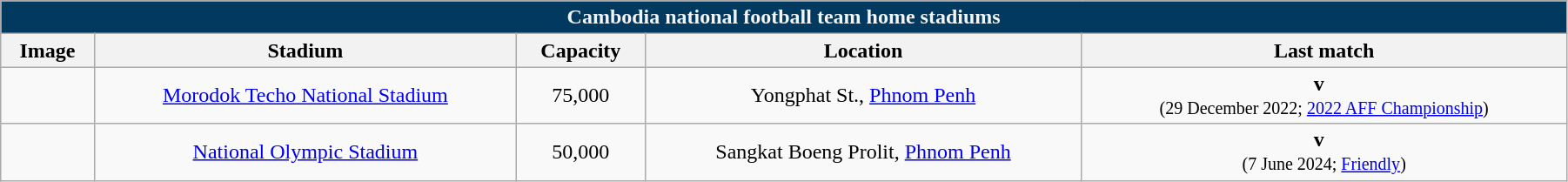<table class="wikitable" width="95%" style="text-align:center;font-size:100%;">
<tr>
<th colspan="5" style="background: #013A5E; color: #F4F5F8;">Cambodia national football team home stadiums</th>
</tr>
<tr>
<th>Image</th>
<th>Stadium</th>
<th>Capacity</th>
<th>Location</th>
<th>Last match</th>
</tr>
<tr>
<td></td>
<td><a href='#'>Morodok Techo National Stadium</a></td>
<td>75,000</td>
<td>Yongphat St., <a href='#'>Phnom Penh</a></td>
<td><strong>v</strong>  <br><small>(29 December 2022; <a href='#'>2022 AFF Championship</a>)</small></td>
</tr>
<tr>
<td></td>
<td><a href='#'>National Olympic Stadium</a></td>
<td>50,000</td>
<td>Sangkat Boeng Prolit, <a href='#'>Phnom Penh</a></td>
<td><strong>v</strong>  <br><small>(7 June 2024; <a href='#'>Friendly</a>)</small></td>
</tr>
</table>
